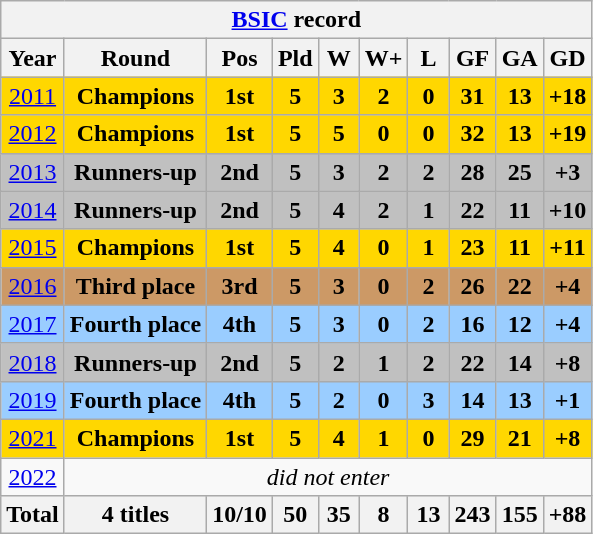<table class="wikitable" style="text-align: center;">
<tr>
<th colspan=10><a href='#'>BSIC</a> record</th>
</tr>
<tr>
<th>Year</th>
<th>Round</th>
<th width=20>Pos</th>
<th width=20>Pld</th>
<th width=20>W</th>
<th width=20>W+</th>
<th width=20>L</th>
<th width=20>GF</th>
<th width=20>GA</th>
<th width=20>GD</th>
</tr>
<tr style="background:Gold;">
<td> <a href='#'>2011</a></td>
<td><strong>Champions</strong></td>
<td><strong>1st</strong></td>
<td><strong>5</strong></td>
<td><strong>3</strong></td>
<td><strong>2</strong></td>
<td><strong>0</strong></td>
<td><strong>31</strong></td>
<td><strong>13</strong></td>
<td><strong>+18</strong></td>
</tr>
<tr style="background:Gold;">
<td> <a href='#'>2012</a></td>
<td><strong>Champions</strong></td>
<td><strong>1st</strong></td>
<td><strong>5</strong></td>
<td><strong>5</strong></td>
<td><strong>0</strong></td>
<td><strong>0</strong></td>
<td><strong>32</strong></td>
<td><strong>13</strong></td>
<td><strong>+19</strong></td>
</tr>
<tr style="background:silver;">
<td> <a href='#'>2013</a></td>
<td><strong>Runners-up</strong></td>
<td><strong>2nd</strong></td>
<td><strong>5</strong></td>
<td><strong>3</strong></td>
<td><strong>2</strong></td>
<td><strong>2</strong></td>
<td><strong>28</strong></td>
<td><strong>25</strong></td>
<td><strong>+3</strong></td>
</tr>
<tr style="background:silver;">
<td> <a href='#'>2014</a></td>
<td><strong>Runners-up</strong></td>
<td><strong>2nd</strong></td>
<td><strong>5</strong></td>
<td><strong>4</strong></td>
<td><strong>2</strong></td>
<td><strong>1</strong></td>
<td><strong>22</strong></td>
<td><strong>11</strong></td>
<td><strong>+10</strong></td>
</tr>
<tr style="background:Gold;">
<td> <a href='#'>2015</a></td>
<td><strong>Champions</strong></td>
<td><strong>1st</strong></td>
<td><strong>5</strong></td>
<td><strong>4</strong></td>
<td><strong>0</strong></td>
<td><strong>1</strong></td>
<td><strong>23</strong></td>
<td><strong>11</strong></td>
<td><strong>+11</strong></td>
</tr>
<tr style="background:#c96;">
<td> <a href='#'>2016</a></td>
<td><strong>Third place</strong></td>
<td><strong>3rd</strong></td>
<td><strong>5</strong></td>
<td><strong>3</strong></td>
<td><strong>0</strong></td>
<td><strong>2</strong></td>
<td><strong>26</strong></td>
<td><strong>22</strong></td>
<td><strong>+4</strong></td>
</tr>
<tr style="background:#9acdff;">
<td> <a href='#'>2017</a></td>
<td><strong>Fourth place</strong></td>
<td><strong>4th</strong></td>
<td><strong>5</strong></td>
<td><strong>3</strong></td>
<td><strong>0</strong></td>
<td><strong>2</strong></td>
<td><strong>16</strong></td>
<td><strong>12</strong></td>
<td><strong>+4</strong></td>
</tr>
<tr style="background:silver;">
<td> <a href='#'>2018</a></td>
<td><strong>Runners-up</strong></td>
<td><strong>2nd</strong></td>
<td><strong>5</strong></td>
<td><strong>2</strong></td>
<td><strong>1</strong></td>
<td><strong>2</strong></td>
<td><strong>22</strong></td>
<td><strong>14</strong></td>
<td><strong>+8</strong></td>
</tr>
<tr style="background:#9acdff;">
<td> <a href='#'>2019</a></td>
<td><strong>Fourth place</strong></td>
<td><strong>4th</strong></td>
<td><strong>5</strong></td>
<td><strong>2</strong></td>
<td><strong>0</strong></td>
<td><strong>3</strong></td>
<td><strong>14</strong></td>
<td><strong>13</strong></td>
<td><strong>+1</strong></td>
</tr>
<tr style="background:Gold;">
<td> <a href='#'>2021</a></td>
<td><strong>Champions</strong></td>
<td><strong>1st</strong></td>
<td><strong>5</strong></td>
<td><strong>4</strong></td>
<td><strong>1</strong></td>
<td><strong>0</strong></td>
<td><strong>29</strong></td>
<td><strong>21</strong></td>
<td><strong>+8</strong></td>
</tr>
<tr>
<td> <a href='#'>2022</a></td>
<td Colspan=9><em>did not enter</em></td>
</tr>
<tr>
<th>Total</th>
<th>4 titles</th>
<th>10/10</th>
<th>50</th>
<th>35</th>
<th>8</th>
<th>13</th>
<th>243</th>
<th>155</th>
<th>+88</th>
</tr>
</table>
